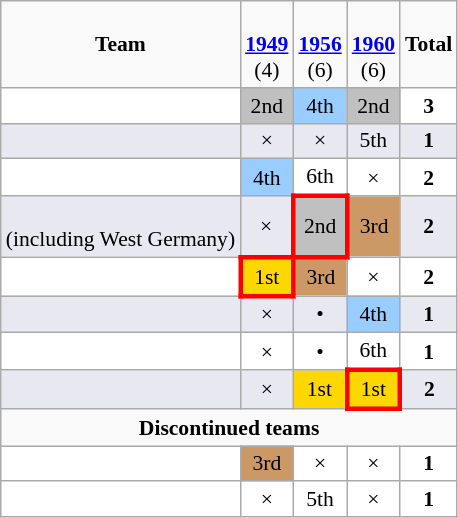<table class="wikitable shortable" style="text-align:center; font-size:90%">
<tr bgcolor=>
<td><strong>Team</strong></td>
<td><strong><br><a href='#'>1949</a><br></strong>(4)</td>
<td><strong><br><a href='#'>1956</a><br></strong>(6)</td>
<td><strong><br><a href='#'>1960</a><br></strong>(6)</td>
<td><strong>Total</strong></td>
</tr>
<tr bgcolor= #FFFFFF>
<td align=left></td>
<td bgcolor=silver>2nd</td>
<td bgcolor=#9acdff>4th</td>
<td bgcolor=silver>2nd</td>
<td><strong>3</strong></td>
</tr>
<tr bgcolor= #E8E8F0>
<td align=left></td>
<td>×</td>
<td>×</td>
<td>5th</td>
<td><strong>1</strong></td>
</tr>
<tr bgcolor= #FFFFFF>
<td align=left></td>
<td bgcolor=#9acdff>4th</td>
<td>6th</td>
<td>×</td>
<td><strong>2</strong></td>
</tr>
<tr bgcolor= #E8E8F0>
<td align=left><br>(including West Germany)</td>
<td>×</td>
<td style="border:3px solid red" bgcolor=silver>2nd</td>
<td bgcolor=#CC9966>3rd</td>
<td><strong>2</strong></td>
</tr>
<tr bgcolor= #FFFFFF>
<td align=left></td>
<td style="border:3px solid red" bgcolor=gold>1st</td>
<td bgcolor=#CC9966>3rd</td>
<td>×</td>
<td><strong>2</strong></td>
</tr>
<tr bgcolor= #E8E8F0>
<td align=left></td>
<td>×</td>
<td>•</td>
<td bgcolor=#9acdff>4th</td>
<td><strong>1</strong></td>
</tr>
<tr bgcolor= #FFFFFF>
<td align=left></td>
<td>×</td>
<td>•</td>
<td>6th</td>
<td><strong>1</strong></td>
</tr>
<tr bgcolor= #E8E8F0>
<td align=left></td>
<td>×</td>
<td bgcolor=gold>1st</td>
<td style="border:3px solid red" bgcolor=gold>1st</td>
<td><strong>2</strong></td>
</tr>
<tr>
<td align="center" colspan=30><strong>Discontinued teams</strong></td>
</tr>
<tr bgcolor= #FFFFFF>
<td align=left></td>
<td bgcolor=#CC9966>3rd</td>
<td>×</td>
<td>×</td>
<td><strong>1</strong></td>
</tr>
<tr bgcolor= #FFFFFF>
<td align=left></td>
<td>×</td>
<td>5th</td>
<td>×</td>
<td><strong>1</strong></td>
</tr>
</table>
